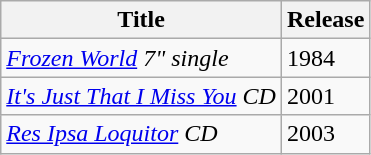<table class="wikitable">
<tr>
<th>Title</th>
<th>Release</th>
</tr>
<tr>
<td><em><a href='#'>Frozen World</a> 7" single</em></td>
<td>1984</td>
</tr>
<tr>
<td><em><a href='#'>It's Just That I Miss You</a> CD</em></td>
<td>2001</td>
</tr>
<tr>
<td><em><a href='#'>Res Ipsa Loquitor</a> CD</em></td>
<td>2003</td>
</tr>
</table>
